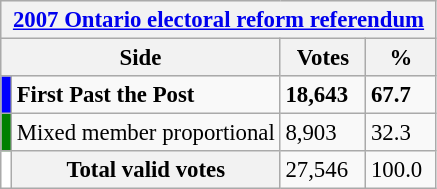<table class="wikitable" style="font-size: 95%; clear:both">
<tr style="background-color:#E9E9E9">
<th colspan=4><a href='#'>2007 Ontario electoral reform referendum</a></th>
</tr>
<tr style="background-color:#E9E9E9">
<th colspan=2 style="width: 130px">Side</th>
<th style="width: 50px">Votes</th>
<th style="width: 40px">%</th>
</tr>
<tr>
<td bgcolor="blue"></td>
<td><strong>First Past the Post</strong></td>
<td><strong>18,643</strong></td>
<td><strong>67.7</strong></td>
</tr>
<tr>
<td bgcolor="green"></td>
<td>Mixed member proportional</td>
<td>8,903</td>
<td>32.3</td>
</tr>
<tr>
<td bgcolor="white"></td>
<th>Total valid votes</th>
<td>27,546</td>
<td>100.0</td>
</tr>
</table>
